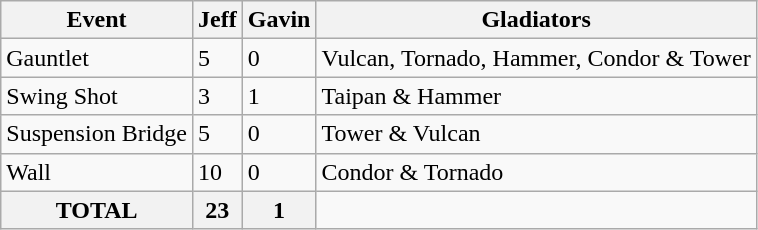<table class="wikitable">
<tr>
<th>Event</th>
<th>Jeff</th>
<th>Gavin</th>
<th>Gladiators</th>
</tr>
<tr>
<td>Gauntlet</td>
<td>5</td>
<td>0</td>
<td>Vulcan, Tornado, Hammer, Condor & Tower</td>
</tr>
<tr>
<td>Swing Shot</td>
<td>3</td>
<td>1</td>
<td>Taipan & Hammer</td>
</tr>
<tr>
<td>Suspension Bridge</td>
<td>5</td>
<td>0</td>
<td>Tower & Vulcan</td>
</tr>
<tr>
<td>Wall</td>
<td>10</td>
<td>0</td>
<td>Condor & Tornado</td>
</tr>
<tr>
<th>TOTAL</th>
<th>23</th>
<th>1</th>
</tr>
</table>
